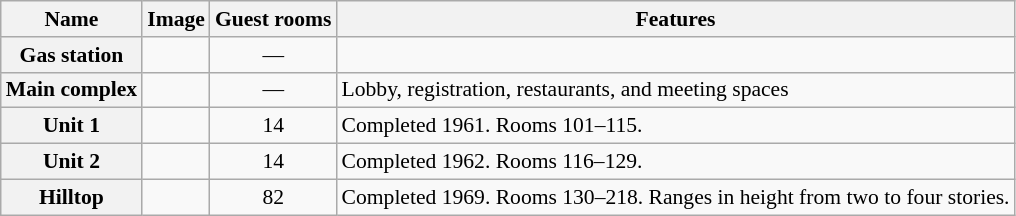<table class="wikitable sortable" style="text-align:center; font-size:90%;">
<tr>
<th>Name</th>
<th class="unsortable">Image</th>
<th>Guest rooms</th>
<th class="unsortable">Features</th>
</tr>
<tr>
<th>Gas station</th>
<td></td>
<td>—</td>
<td style="text-align:left;"></td>
</tr>
<tr>
<th>Main complex</th>
<td></td>
<td>—</td>
<td style="text-align:left;">Lobby, registration, restaurants, and meeting spaces</td>
</tr>
<tr>
<th>Unit 1</th>
<td></td>
<td>14</td>
<td style="text-align:left;">Completed 1961. Rooms 101–115.</td>
</tr>
<tr>
<th>Unit 2</th>
<td></td>
<td>14</td>
<td style="text-align:left;">Completed 1962. Rooms 116–129.</td>
</tr>
<tr>
<th>Hilltop</th>
<td></td>
<td>82</td>
<td style="text-align:left;">Completed 1969. Rooms 130–218. Ranges in height from two to four stories.</td>
</tr>
</table>
